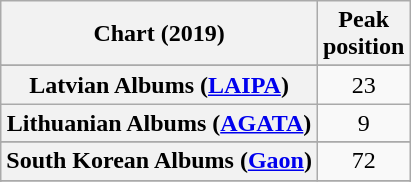<table class="wikitable sortable plainrowheaders" style="text-align:center">
<tr>
<th scope="col">Chart (2019)</th>
<th scope="col">Peak<br>position</th>
</tr>
<tr>
</tr>
<tr>
</tr>
<tr>
</tr>
<tr>
</tr>
<tr>
</tr>
<tr>
</tr>
<tr>
</tr>
<tr>
</tr>
<tr>
</tr>
<tr>
</tr>
<tr>
<th scope="row">Latvian Albums (<a href='#'>LAIPA</a>)</th>
<td>23</td>
</tr>
<tr>
<th scope="row">Lithuanian Albums (<a href='#'>AGATA</a>)</th>
<td>9</td>
</tr>
<tr>
</tr>
<tr>
</tr>
<tr>
</tr>
<tr>
<th scope="row">South Korean Albums (<a href='#'>Gaon</a>)</th>
<td>72</td>
</tr>
<tr>
</tr>
<tr>
</tr>
<tr>
</tr>
<tr>
</tr>
</table>
